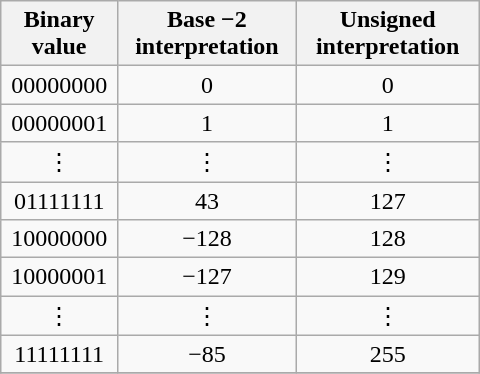<table class="wikitable" style="float:right; width: 20em; margin-left: 1em; text-align:center">
<tr>
<th>Binary value</th>
<th>Base −2 interpretation</th>
<th>Unsigned interpretation</th>
</tr>
<tr>
<td>00000000</td>
<td>0</td>
<td>0</td>
</tr>
<tr>
<td>00000001</td>
<td>1</td>
<td>1</td>
</tr>
<tr>
<td>⋮</td>
<td>⋮</td>
<td>⋮</td>
</tr>
<tr>
<td>01111111</td>
<td>43</td>
<td>127</td>
</tr>
<tr>
<td>10000000</td>
<td>−128</td>
<td>128</td>
</tr>
<tr>
<td>10000001</td>
<td>−127</td>
<td>129</td>
</tr>
<tr>
<td>⋮</td>
<td>⋮</td>
<td>⋮</td>
</tr>
<tr>
<td>11111111</td>
<td>−85</td>
<td>255</td>
</tr>
<tr>
</tr>
</table>
